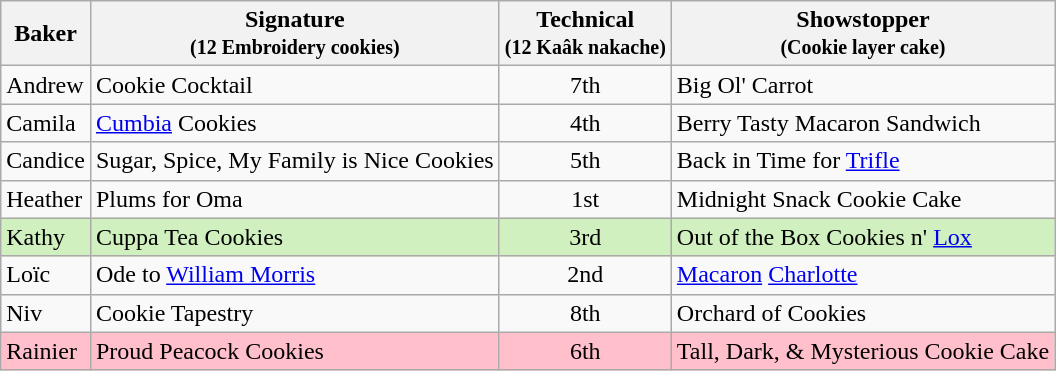<table class="wikitable" style="text-align:center;">
<tr>
<th>Baker</th>
<th>Signature<br><small>(12 Embroidery cookies)</small></th>
<th>Technical<br><small>(12 Kaâk nakache)</small></th>
<th>Showstopper<br><small>(Cookie layer cake)</small></th>
</tr>
<tr>
<td align="left">Andrew</td>
<td align="left">Cookie Cocktail</td>
<td>7th</td>
<td align="left">Big Ol' Carrot</td>
</tr>
<tr>
<td align="left">Camila</td>
<td align="left"><a href='#'>Cumbia</a> Cookies</td>
<td>4th</td>
<td align="left">Berry Tasty Macaron Sandwich</td>
</tr>
<tr>
<td align="left">Candice</td>
<td align="left">Sugar, Spice, My Family is Nice Cookies</td>
<td>5th</td>
<td align="left">Back in Time for <a href='#'>Trifle</a></td>
</tr>
<tr>
<td align="left">Heather</td>
<td align="left">Plums for Oma</td>
<td>1st</td>
<td align="left">Midnight Snack Cookie Cake</td>
</tr>
<tr style="background:#d0f0c0;">
<td align="left">Kathy</td>
<td align="left">Cuppa Tea Cookies</td>
<td>3rd</td>
<td align="left">Out of the Box Cookies n' <a href='#'>Lox</a></td>
</tr>
<tr>
<td align="left">Loïc</td>
<td align="left">Ode to <a href='#'>William Morris</a></td>
<td>2nd</td>
<td align="left"><a href='#'>Macaron</a> <a href='#'>Charlotte</a></td>
</tr>
<tr>
<td align="left">Niv</td>
<td align="left">Cookie Tapestry</td>
<td>8th</td>
<td align="left">Orchard of Cookies</td>
</tr>
<tr bgcolor=pink>
<td align="left">Rainier</td>
<td align="left">Proud Peacock Cookies</td>
<td>6th</td>
<td align="left">Tall, Dark, & Mysterious Cookie Cake</td>
</tr>
</table>
